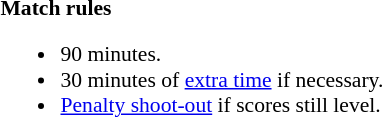<table width=100% style="font-size:90%">
<tr>
<td><br><strong>Match rules</strong><ul><li>90 minutes.</li><li>30 minutes of <a href='#'>extra time</a> if necessary.</li><li><a href='#'>Penalty shoot-out</a> if scores still level.</li></ul></td>
</tr>
</table>
